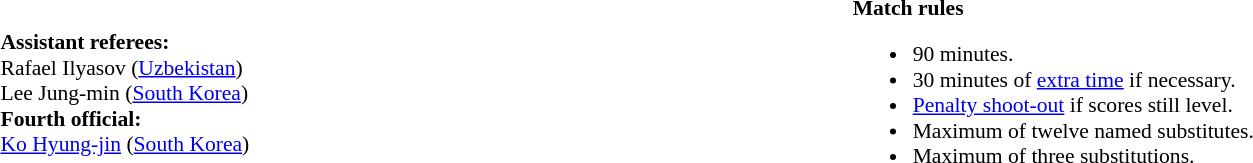<table width=100% style="font-size: 90%">
<tr>
<td><br><strong>Assistant referees:</strong>
<br>Rafael Ilyasov (<a href='#'>Uzbekistan</a>)
<br>Lee Jung-min (<a href='#'>South Korea</a>)
<br><strong>Fourth official:</strong>
<br><a href='#'>Ko Hyung-jin</a> (<a href='#'>South Korea</a>)</td>
<td width=55% valign=top><br><strong>Match rules</strong><ul><li>90 minutes.</li><li>30 minutes of <a href='#'>extra time</a> if necessary.</li><li><a href='#'>Penalty shoot-out</a> if scores still level.</li><li>Maximum of twelve named substitutes.</li><li>Maximum of three substitutions.</li></ul></td>
</tr>
</table>
